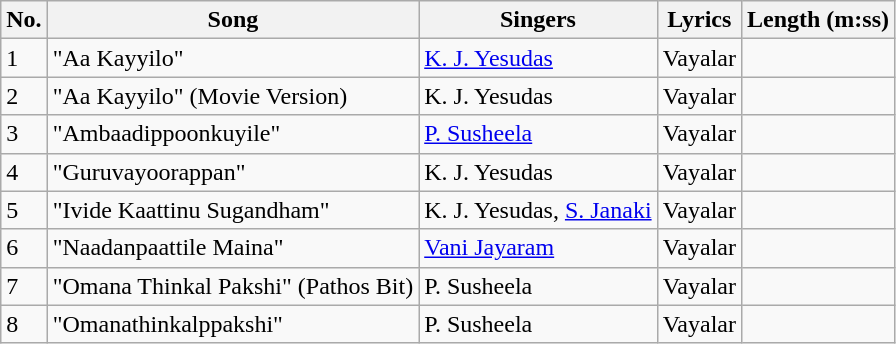<table class="wikitable">
<tr>
<th>No.</th>
<th>Song</th>
<th>Singers</th>
<th>Lyrics</th>
<th>Length (m:ss)</th>
</tr>
<tr>
<td>1</td>
<td>"Aa Kayyilo"</td>
<td><a href='#'>K. J. Yesudas</a></td>
<td>Vayalar</td>
<td></td>
</tr>
<tr>
<td>2</td>
<td>"Aa Kayyilo" (Movie Version)</td>
<td>K. J. Yesudas</td>
<td>Vayalar</td>
<td></td>
</tr>
<tr>
<td>3</td>
<td>"Ambaadippoonkuyile"</td>
<td><a href='#'>P. Susheela</a></td>
<td>Vayalar</td>
<td></td>
</tr>
<tr>
<td>4</td>
<td>"Guruvayoorappan"</td>
<td>K. J. Yesudas</td>
<td>Vayalar</td>
<td></td>
</tr>
<tr>
<td>5</td>
<td>"Ivide Kaattinu Sugandham"</td>
<td>K. J. Yesudas, <a href='#'>S. Janaki</a></td>
<td>Vayalar</td>
<td></td>
</tr>
<tr>
<td>6</td>
<td>"Naadanpaattile Maina"</td>
<td><a href='#'>Vani Jayaram</a></td>
<td>Vayalar</td>
<td></td>
</tr>
<tr>
<td>7</td>
<td>"Omana Thinkal Pakshi" (Pathos Bit)</td>
<td>P. Susheela</td>
<td>Vayalar</td>
<td></td>
</tr>
<tr>
<td>8</td>
<td>"Omanathinkalppakshi"</td>
<td>P. Susheela</td>
<td>Vayalar</td>
<td></td>
</tr>
</table>
